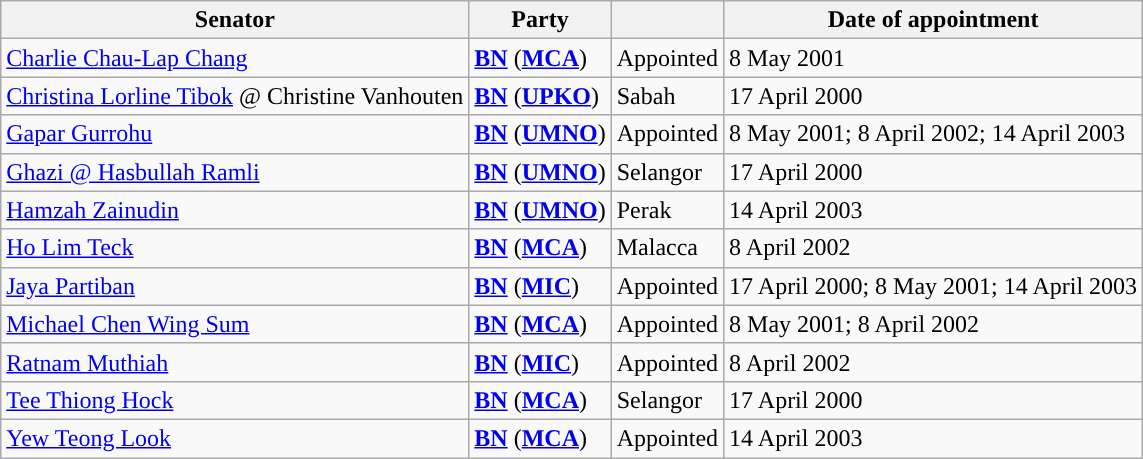<table class="wikitable sortable">
<tr>
<th>Senator</th>
<th>Party</th>
<th></th>
<th>Date of appointment</th>
</tr>
<tr>
<td><a href='#'>Charlie Chau-Lap Chang</a></td>
<td><strong><a href='#'>BN</a></strong> (<strong><a href='#'>MCA</a></strong>)</td>
<td>Appointed</td>
<td>8 May 2001</td>
</tr>
<tr>
<td><a href='#'>Christina Lorline Tibok</a> @ Christine Vanhouten</td>
<td><strong><a href='#'>BN</a></strong> (<strong><a href='#'>UPKO</a></strong>)</td>
<td>Sabah</td>
<td>17 April 2000</td>
</tr>
<tr>
<td><a href='#'>Gapar Gurrohu</a></td>
<td><strong><a href='#'>BN</a></strong> (<strong><a href='#'>UMNO</a></strong>)</td>
<td>Appointed</td>
<td>8 May 2001; 8 April 2002; 14 April 2003</td>
</tr>
<tr>
<td><a href='#'>Ghazi @ Hasbullah Ramli</a></td>
<td><strong><a href='#'>BN</a></strong> (<strong><a href='#'>UMNO</a></strong>)</td>
<td>Selangor</td>
<td>17 April 2000</td>
</tr>
<tr>
<td><a href='#'>Hamzah Zainudin</a></td>
<td><strong><a href='#'>BN</a></strong> (<strong><a href='#'>UMNO</a></strong>)</td>
<td>Perak</td>
<td>14 April 2003</td>
</tr>
<tr>
<td><a href='#'>Ho Lim Teck</a></td>
<td><strong><a href='#'>BN</a></strong> (<strong><a href='#'>MCA</a></strong>)</td>
<td>Malacca</td>
<td>8 April 2002</td>
</tr>
<tr>
<td><a href='#'>Jaya Partiban</a></td>
<td><strong><a href='#'>BN</a></strong> (<strong><a href='#'>MIC</a></strong>)</td>
<td>Appointed</td>
<td>17 April 2000; 8 May 2001; 14 April 2003</td>
</tr>
<tr>
<td><a href='#'>Michael Chen Wing Sum</a></td>
<td><strong><a href='#'>BN</a></strong> (<strong><a href='#'>MCA</a></strong>)</td>
<td>Appointed</td>
<td>8 May 2001; 8 April 2002</td>
</tr>
<tr>
<td><a href='#'>Ratnam Muthiah</a></td>
<td><strong><a href='#'>BN</a></strong> (<strong><a href='#'>MIC</a></strong>)</td>
<td>Appointed</td>
<td>8 April 2002</td>
</tr>
<tr>
<td><a href='#'>Tee Thiong Hock</a></td>
<td><strong><a href='#'>BN</a></strong> (<strong><a href='#'>MCA</a></strong>)</td>
<td>Selangor</td>
<td>17 April 2000</td>
</tr>
<tr>
<td><a href='#'>Yew Teong Look</a></td>
<td><strong><a href='#'>BN</a></strong> (<strong><a href='#'>MCA</a></strong>)</td>
<td>Appointed</td>
<td>14 April 2003</td>
</tr>
</table>
